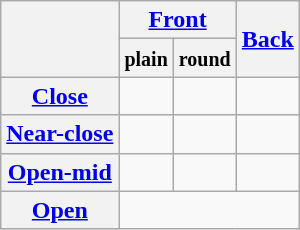<table class="wikitable floatleft">
<tr>
<th rowspan=2></th>
<th colspan=2><a href='#'>Front</a></th>
<th rowspan=2><a href='#'>Back</a></th>
</tr>
<tr>
<th><small>plain</small></th>
<th><small>round</small></th>
</tr>
<tr>
<th><a href='#'>Close</a></th>
<td align=center></td>
<td> </td>
<td align=center></td>
</tr>
<tr>
<th><a href='#'>Near-close</a></th>
<td align=center></td>
<td align="center"></td>
<td> </td>
</tr>
<tr>
<th><a href='#'>Open-mid</a></th>
<td align=center></td>
<td align="center"></td>
<td align=center></td>
</tr>
<tr>
<th><a href='#'>Open</a></th>
<td colspan="3" style="text-align:center;"></td>
</tr>
</table>
